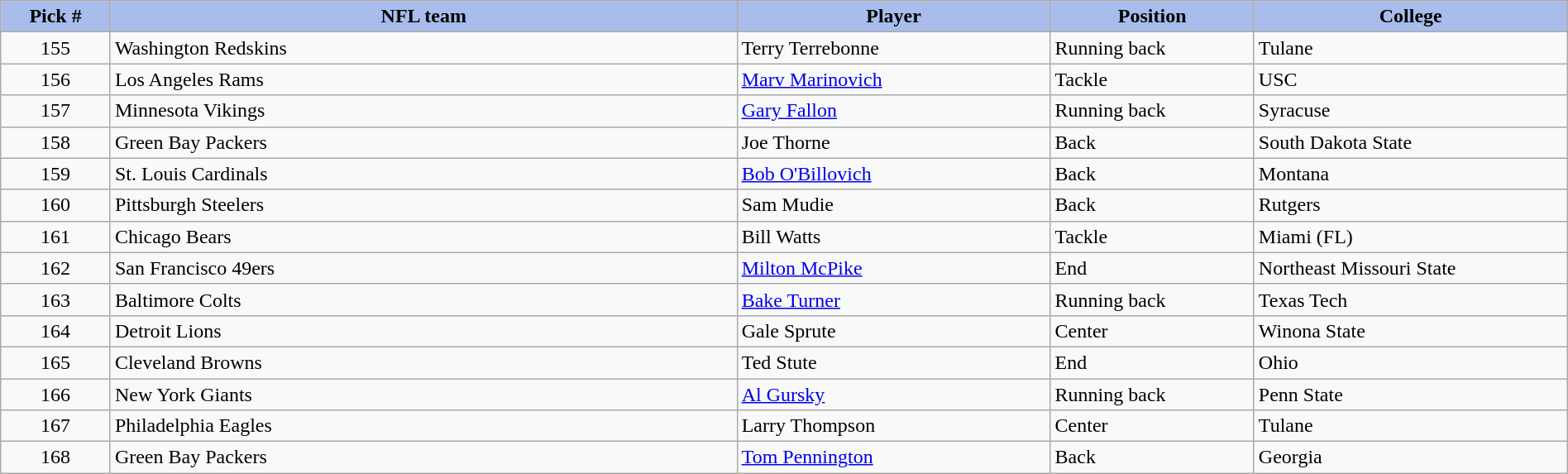<table class="wikitable sortable sortable" style="width: 100%">
<tr>
<th style="background:#a8bdec; width:7%;">Pick #</th>
<th style="width:40%; background:#a8bdec;">NFL team</th>
<th style="width:20%; background:#a8bdec;">Player</th>
<th style="width:13%; background:#a8bdec;">Position</th>
<th style="background:#A8BDEC;">College</th>
</tr>
<tr>
<td align=center>155</td>
<td>Washington Redskins</td>
<td>Terry Terrebonne</td>
<td>Running back</td>
<td>Tulane</td>
</tr>
<tr>
<td align=center>156</td>
<td>Los Angeles Rams</td>
<td><a href='#'>Marv Marinovich</a></td>
<td>Tackle</td>
<td>USC</td>
</tr>
<tr>
<td align=center>157</td>
<td>Minnesota Vikings</td>
<td><a href='#'>Gary Fallon</a></td>
<td>Running back</td>
<td>Syracuse</td>
</tr>
<tr>
<td align=center>158</td>
<td>Green Bay Packers</td>
<td>Joe Thorne</td>
<td>Back</td>
<td>South Dakota State</td>
</tr>
<tr>
<td align=center>159</td>
<td>St. Louis Cardinals</td>
<td><a href='#'>Bob O'Billovich</a></td>
<td>Back</td>
<td>Montana</td>
</tr>
<tr>
<td align=center>160</td>
<td>Pittsburgh Steelers</td>
<td>Sam Mudie</td>
<td>Back</td>
<td>Rutgers</td>
</tr>
<tr>
<td align=center>161</td>
<td>Chicago Bears</td>
<td>Bill Watts</td>
<td>Tackle</td>
<td>Miami (FL)</td>
</tr>
<tr>
<td align=center>162</td>
<td>San Francisco 49ers</td>
<td><a href='#'>Milton McPike</a></td>
<td>End</td>
<td>Northeast Missouri State</td>
</tr>
<tr>
<td align=center>163</td>
<td>Baltimore Colts</td>
<td><a href='#'>Bake Turner</a></td>
<td>Running back</td>
<td>Texas Tech</td>
</tr>
<tr>
<td align=center>164</td>
<td>Detroit Lions</td>
<td>Gale Sprute</td>
<td>Center</td>
<td>Winona State</td>
</tr>
<tr>
<td align=center>165</td>
<td>Cleveland Browns</td>
<td>Ted Stute</td>
<td>End</td>
<td>Ohio</td>
</tr>
<tr>
<td align=center>166</td>
<td>New York Giants</td>
<td><a href='#'>Al Gursky</a></td>
<td>Running back</td>
<td>Penn State</td>
</tr>
<tr>
<td align=center>167</td>
<td>Philadelphia Eagles</td>
<td>Larry Thompson</td>
<td>Center</td>
<td>Tulane</td>
</tr>
<tr>
<td align=center>168</td>
<td>Green Bay Packers</td>
<td><a href='#'>Tom Pennington</a></td>
<td>Back</td>
<td>Georgia</td>
</tr>
</table>
